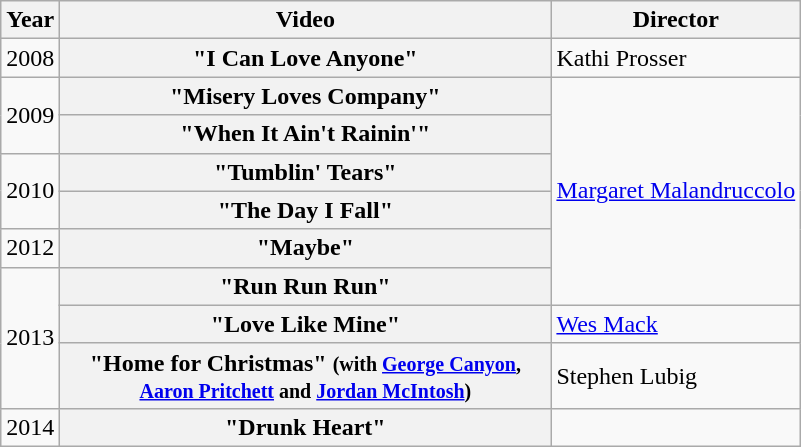<table class="wikitable plainrowheaders">
<tr>
<th>Year</th>
<th style="width:20em;">Video</th>
<th>Director</th>
</tr>
<tr>
<td>2008</td>
<th scope="row">"I Can Love Anyone"</th>
<td>Kathi Prosser</td>
</tr>
<tr>
<td rowspan="2">2009</td>
<th scope="row">"Misery Loves Company"</th>
<td rowspan="6"><a href='#'>Margaret Malandruccolo</a></td>
</tr>
<tr>
<th scope="row">"When It Ain't Rainin'"</th>
</tr>
<tr>
<td rowspan="2">2010</td>
<th scope="row">"Tumblin' Tears"</th>
</tr>
<tr>
<th scope="row">"The Day I Fall"</th>
</tr>
<tr>
<td>2012</td>
<th scope="row">"Maybe"</th>
</tr>
<tr>
<td rowspan="3">2013</td>
<th scope="row">"Run Run Run"</th>
</tr>
<tr>
<th scope="row">"Love Like Mine"</th>
<td><a href='#'>Wes Mack</a></td>
</tr>
<tr>
<th scope="row">"Home for Christmas" <small>(with <a href='#'>George Canyon</a>,<br><a href='#'>Aaron Pritchett</a> and <a href='#'>Jordan McIntosh</a>)</small></th>
<td>Stephen Lubig</td>
</tr>
<tr>
<td>2014</td>
<th scope="row">"Drunk Heart"</th>
<td></td>
</tr>
</table>
